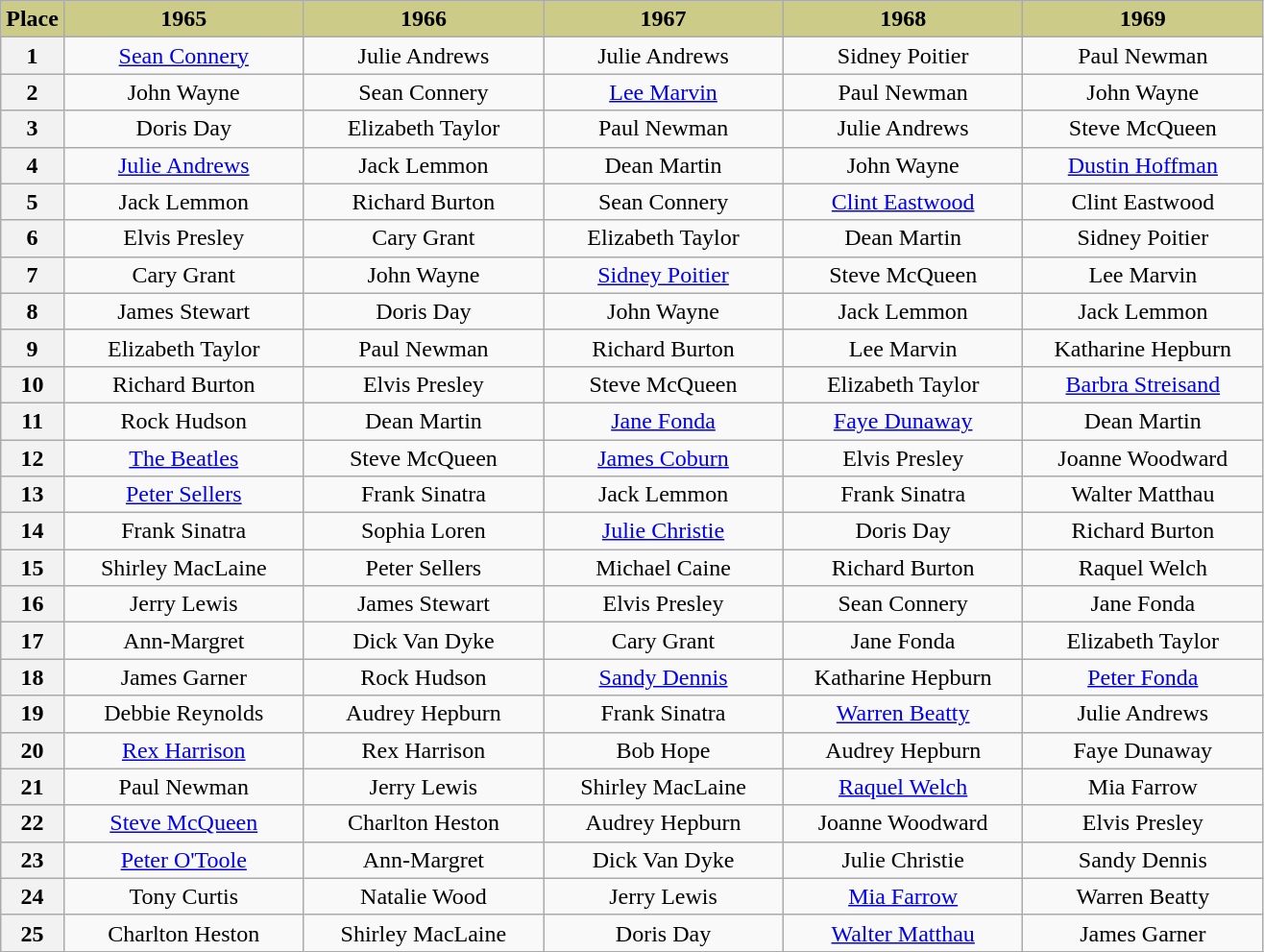<table class="wikitable" style="text-align:center">
<tr>
<th scope="col" style="background:#CC8" width="5%">Place</th>
<th scope="col" style="background:#CC8" width="19%">1965</th>
<th scope="col" style="background:#CC8" width="19%">1966</th>
<th scope="col" style="background:#CC8" width="19%">1967</th>
<th scope="col" style="background:#CC8" width="19%">1968</th>
<th scope="col" style="background:#CC8" width="19%">1969</th>
</tr>
<tr>
<th scope="row">1</th>
<td><a href='#'>Sean Connery</a></td>
<td>Julie Andrews</td>
<td>Julie Andrews</td>
<td>Sidney Poitier</td>
<td>Paul Newman</td>
</tr>
<tr>
<th scope="row">2</th>
<td>John Wayne</td>
<td>Sean Connery</td>
<td><a href='#'>Lee Marvin</a></td>
<td>Paul Newman</td>
<td>John Wayne</td>
</tr>
<tr>
<th scope="row">3</th>
<td>Doris Day</td>
<td>Elizabeth Taylor</td>
<td>Paul Newman</td>
<td>Julie Andrews</td>
<td>Steve McQueen</td>
</tr>
<tr>
<th scope="row">4</th>
<td><a href='#'>Julie Andrews</a></td>
<td>Jack Lemmon</td>
<td>Dean Martin</td>
<td>John Wayne</td>
<td><a href='#'>Dustin Hoffman</a></td>
</tr>
<tr>
<th scope="row">5</th>
<td>Jack Lemmon</td>
<td>Richard Burton</td>
<td>Sean Connery</td>
<td><a href='#'>Clint Eastwood</a></td>
<td>Clint Eastwood</td>
</tr>
<tr>
<th scope="row">6</th>
<td>Elvis Presley</td>
<td>Cary Grant</td>
<td>Elizabeth Taylor</td>
<td>Dean Martin</td>
<td>Sidney Poitier</td>
</tr>
<tr>
<th scope="row">7</th>
<td>Cary Grant</td>
<td>John Wayne</td>
<td><a href='#'>Sidney Poitier</a></td>
<td>Steve McQueen</td>
<td>Lee Marvin</td>
</tr>
<tr>
<th scope="row">8</th>
<td>James Stewart</td>
<td>Doris Day</td>
<td>John Wayne</td>
<td>Jack Lemmon</td>
<td>Jack Lemmon</td>
</tr>
<tr>
<th scope="row">9</th>
<td>Elizabeth Taylor</td>
<td>Paul Newman</td>
<td>Richard Burton</td>
<td>Lee Marvin</td>
<td>Katharine Hepburn</td>
</tr>
<tr>
<th scope="row">10</th>
<td>Richard Burton</td>
<td>Elvis Presley</td>
<td>Steve McQueen</td>
<td>Elizabeth Taylor</td>
<td><a href='#'>Barbra Streisand</a></td>
</tr>
<tr>
<th scope="row">11</th>
<td>Rock Hudson</td>
<td>Dean Martin</td>
<td><a href='#'>Jane Fonda</a></td>
<td><a href='#'>Faye Dunaway</a></td>
<td>Dean Martin</td>
</tr>
<tr>
<th scope="row">12</th>
<td><a href='#'>The Beatles</a></td>
<td>Steve McQueen</td>
<td><a href='#'>James Coburn</a></td>
<td>Elvis Presley</td>
<td>Joanne Woodward</td>
</tr>
<tr>
<th scope="row">13</th>
<td><a href='#'>Peter Sellers</a></td>
<td>Frank Sinatra</td>
<td>Jack Lemmon</td>
<td>Frank Sinatra</td>
<td>Walter Matthau</td>
</tr>
<tr>
<th scope="row">14</th>
<td>Frank Sinatra</td>
<td>Sophia Loren</td>
<td><a href='#'>Julie Christie</a></td>
<td>Doris Day</td>
<td>Richard Burton</td>
</tr>
<tr>
<th scope="row">15</th>
<td>Shirley MacLaine</td>
<td>Peter Sellers</td>
<td>Michael Caine</td>
<td>Richard Burton</td>
<td>Raquel Welch</td>
</tr>
<tr>
<th scope="row">16</th>
<td>Jerry Lewis</td>
<td>James Stewart</td>
<td>Elvis Presley</td>
<td>Sean Connery</td>
<td>Jane Fonda</td>
</tr>
<tr>
<th scope="row">17</th>
<td>Ann-Margret</td>
<td>Dick Van Dyke</td>
<td>Cary Grant</td>
<td>Jane Fonda</td>
<td>Elizabeth Taylor</td>
</tr>
<tr>
<th scope="row">18</th>
<td>James Garner</td>
<td>Rock Hudson</td>
<td><a href='#'>Sandy Dennis</a></td>
<td>Katharine Hepburn</td>
<td><a href='#'>Peter Fonda</a></td>
</tr>
<tr>
<th scope="row">19</th>
<td>Debbie Reynolds</td>
<td>Audrey Hepburn</td>
<td>Frank Sinatra</td>
<td><a href='#'>Warren Beatty</a></td>
<td>Julie Andrews</td>
</tr>
<tr>
<th scope="row">20</th>
<td><a href='#'>Rex Harrison</a></td>
<td>Rex Harrison</td>
<td>Bob Hope</td>
<td>Audrey Hepburn</td>
<td>Faye Dunaway</td>
</tr>
<tr>
<th scope="row">21</th>
<td>Paul Newman</td>
<td>Jerry Lewis</td>
<td>Shirley MacLaine</td>
<td><a href='#'>Raquel Welch</a></td>
<td>Mia Farrow</td>
</tr>
<tr>
<th scope="row">22</th>
<td><a href='#'>Steve McQueen</a></td>
<td>Charlton Heston</td>
<td>Audrey Hepburn</td>
<td>Joanne Woodward</td>
<td>Elvis Presley</td>
</tr>
<tr>
<th scope="row">23</th>
<td><a href='#'>Peter O'Toole</a></td>
<td>Ann-Margret</td>
<td>Dick Van Dyke</td>
<td>Julie Christie</td>
<td>Sandy Dennis</td>
</tr>
<tr>
<th scope="row">24</th>
<td>Tony Curtis</td>
<td>Natalie Wood</td>
<td>Jerry Lewis</td>
<td><a href='#'>Mia Farrow</a></td>
<td>Warren Beatty</td>
</tr>
<tr>
<th scope="row">25</th>
<td>Charlton Heston</td>
<td>Shirley MacLaine</td>
<td>Doris Day</td>
<td><a href='#'>Walter Matthau</a></td>
<td>James Garner</td>
</tr>
</table>
